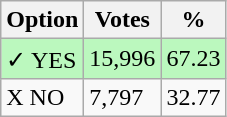<table class="wikitable">
<tr>
<th>Option</th>
<th>Votes</th>
<th>%</th>
</tr>
<tr>
<td style=background:#bbf8be>✓ YES</td>
<td style=background:#bbf8be>15,996</td>
<td style=background:#bbf8be>67.23</td>
</tr>
<tr>
<td>X NO</td>
<td>7,797</td>
<td>32.77</td>
</tr>
</table>
